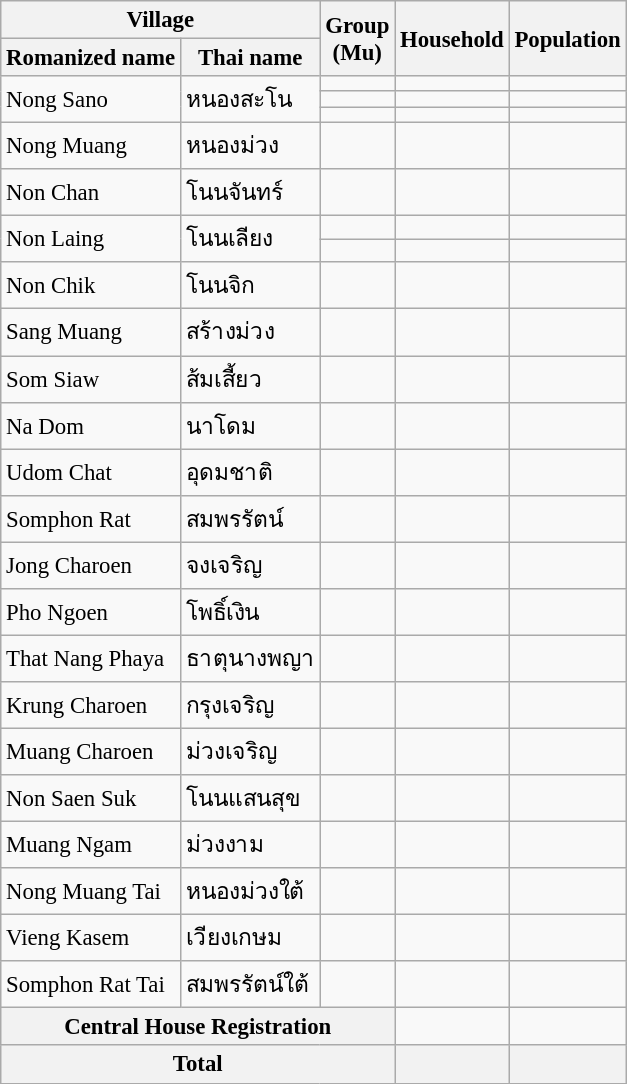<table class="wikitable" style="font-size: 95%";>
<tr>
<th colspan=2>Village</th>
<th rowspan=2>Group<br>(Mu)</th>
<th rowspan=2>Household</th>
<th rowspan=2>Population</th>
</tr>
<tr>
<th>Romanized name</th>
<th>Thai name</th>
</tr>
<tr>
<td rowspan=3>Nong Sano</td>
<td rowspan=3>หนองสะโน</td>
<td></td>
<td></td>
<td></td>
</tr>
<tr>
<td></td>
<td></td>
<td></td>
</tr>
<tr>
<td></td>
<td></td>
<td></td>
</tr>
<tr>
<td>Nong Muang</td>
<td>หนองม่วง</td>
<td></td>
<td></td>
<td></td>
</tr>
<tr>
<td>Non Chan</td>
<td>โนนจันทร์</td>
<td></td>
<td></td>
<td></td>
</tr>
<tr>
<td rowspan=2>Non Laing</td>
<td rowspan=2>โนนเลียง</td>
<td></td>
<td></td>
<td></td>
</tr>
<tr>
<td></td>
<td></td>
<td></td>
</tr>
<tr>
<td>Non Chik</td>
<td>โนนจิก</td>
<td></td>
<td></td>
<td></td>
</tr>
<tr>
<td>Sang Muang</td>
<td>สร้างม่วง</td>
<td></td>
<td></td>
<td></td>
</tr>
<tr>
<td>Som Siaw</td>
<td>ส้มเสี้ยว</td>
<td></td>
<td></td>
<td></td>
</tr>
<tr>
<td>Na Dom</td>
<td>นาโดม</td>
<td></td>
<td></td>
<td></td>
</tr>
<tr>
<td>Udom Chat</td>
<td>อุดมชาติ</td>
<td></td>
<td></td>
<td></td>
</tr>
<tr>
<td>Somphon Rat</td>
<td>สมพรรัตน์</td>
<td></td>
<td></td>
<td></td>
</tr>
<tr>
<td>Jong Charoen</td>
<td>จงเจริญ</td>
<td></td>
<td></td>
<td></td>
</tr>
<tr>
<td>Pho Ngoen</td>
<td>โพธิ์เงิน</td>
<td></td>
<td></td>
<td></td>
</tr>
<tr>
<td>That Nang Phaya</td>
<td>ธาตุนางพญา</td>
<td></td>
<td></td>
<td></td>
</tr>
<tr>
<td>Krung Charoen</td>
<td>กรุงเจริญ</td>
<td></td>
<td></td>
<td></td>
</tr>
<tr>
<td>Muang Charoen</td>
<td>ม่วงเจริญ</td>
<td></td>
<td></td>
<td></td>
</tr>
<tr>
<td>Non Saen Suk</td>
<td>โนนแสนสุข</td>
<td></td>
<td></td>
<td></td>
</tr>
<tr>
<td>Muang Ngam</td>
<td>ม่วงงาม</td>
<td></td>
<td></td>
<td></td>
</tr>
<tr>
<td>Nong Muang Tai</td>
<td>หนองม่วงใต้</td>
<td></td>
<td></td>
<td></td>
</tr>
<tr>
<td>Vieng Kasem</td>
<td>เวียงเกษม</td>
<td></td>
<td></td>
<td></td>
</tr>
<tr>
<td>Somphon Rat Tai</td>
<td>สมพรรัตน์ใต้</td>
<td></td>
<td></td>
<td></td>
</tr>
<tr>
<th colspan=3 align=center>Central House Registration</th>
<td></td>
<td></td>
</tr>
<tr>
<th colspan=3>Total</th>
<th></th>
<th></th>
</tr>
</table>
